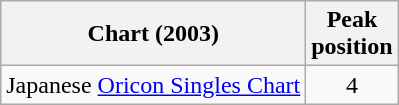<table class="wikitable">
<tr>
<th>Chart (2003)</th>
<th>Peak<br>position</th>
</tr>
<tr>
<td>Japanese <a href='#'>Oricon Singles Chart</a></td>
<td align="center">4</td>
</tr>
</table>
